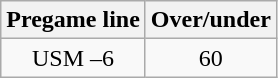<table class="wikitable">
<tr align="center">
<th style=>Pregame line</th>
<th style=>Over/under</th>
</tr>
<tr align="center">
<td>USM –6</td>
<td>60</td>
</tr>
</table>
